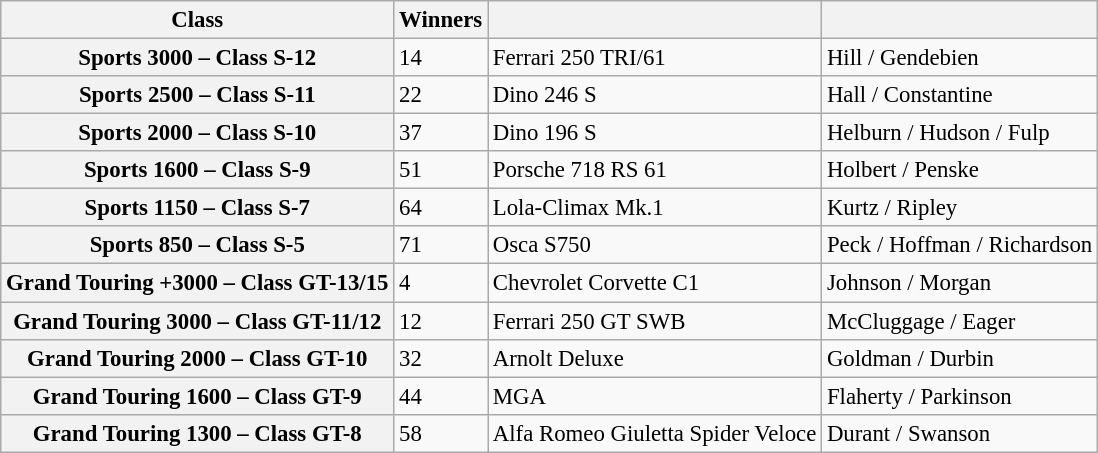<table class="wikitable" style="font-size: 95%">
<tr>
<th>Class</th>
<th>Winners</th>
<th></th>
<th></th>
</tr>
<tr>
<th>Sports 3000 – Class S-12</th>
<td>14</td>
<td>Ferrari 250 TRI/61</td>
<td>Hill / Gendebien</td>
</tr>
<tr>
<th>Sports 2500 – Class S-11</th>
<td>22</td>
<td>Dino 246 S</td>
<td>Hall / Constantine</td>
</tr>
<tr>
<th>Sports 2000 – Class S-10</th>
<td>37</td>
<td>Dino 196 S</td>
<td>Helburn / Hudson / Fulp</td>
</tr>
<tr>
<th>Sports 1600 – Class S-9</th>
<td>51</td>
<td>Porsche 718 RS 61</td>
<td>Holbert / Penske</td>
</tr>
<tr>
<th>Sports 1150 – Class S-7</th>
<td>64</td>
<td>Lola-Climax Mk.1</td>
<td>Kurtz / Ripley</td>
</tr>
<tr>
<th>Sports 850 – Class S-5</th>
<td>71</td>
<td>Osca S750</td>
<td>Peck / Hoffman / Richardson</td>
</tr>
<tr>
<th>Grand Touring +3000 – Class GT-13/15</th>
<td>4</td>
<td>Chevrolet Corvette C1</td>
<td>Johnson / Morgan</td>
</tr>
<tr>
<th>Grand Touring 3000 – Class GT-11/12</th>
<td>12</td>
<td>Ferrari 250 GT SWB</td>
<td>McCluggage / Eager</td>
</tr>
<tr>
<th>Grand Touring 2000 – Class GT-10</th>
<td>32</td>
<td>Arnolt Deluxe</td>
<td>Goldman / Durbin</td>
</tr>
<tr>
<th>Grand Touring 1600 – Class GT-9</th>
<td>44</td>
<td>MGA</td>
<td>Flaherty / Parkinson</td>
</tr>
<tr>
<th>Grand Touring 1300 – Class GT-8</th>
<td>58</td>
<td>Alfa Romeo Giuletta Spider Veloce</td>
<td>Durant / Swanson</td>
</tr>
</table>
